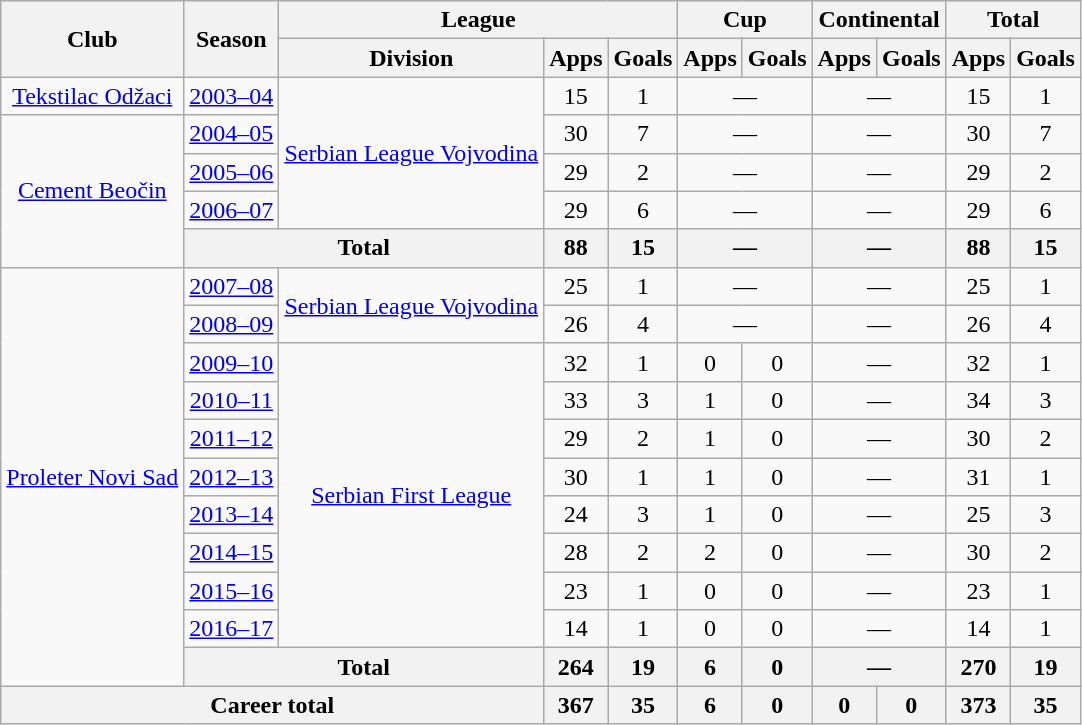<table class="wikitable" style="text-align:center">
<tr>
<th rowspan="2">Club</th>
<th rowspan="2">Season</th>
<th colspan="3">League</th>
<th colspan="2">Cup</th>
<th colspan="2">Continental</th>
<th colspan="2">Total</th>
</tr>
<tr>
<th>Division</th>
<th>Apps</th>
<th>Goals</th>
<th>Apps</th>
<th>Goals</th>
<th>Apps</th>
<th>Goals</th>
<th>Apps</th>
<th>Goals</th>
</tr>
<tr>
<td><a href='#'>Tekstilac Odžaci</a></td>
<td><a href='#'>2003–04</a></td>
<td rowspan=4><a href='#'>Serbian League Vojvodina</a></td>
<td>15</td>
<td>1</td>
<td colspan="2">—</td>
<td colspan="2">—</td>
<td>15</td>
<td>1</td>
</tr>
<tr>
<td rowspan="4"><a href='#'>Cement Beočin</a></td>
<td><a href='#'>2004–05</a></td>
<td>30</td>
<td>7</td>
<td colspan="2">—</td>
<td colspan="2">—</td>
<td>30</td>
<td>7</td>
</tr>
<tr>
<td><a href='#'>2005–06</a></td>
<td>29</td>
<td>2</td>
<td colspan="2">—</td>
<td colspan="2">—</td>
<td>29</td>
<td>2</td>
</tr>
<tr>
<td><a href='#'>2006–07</a></td>
<td>29</td>
<td>6</td>
<td colspan="2">—</td>
<td colspan="2">—</td>
<td>29</td>
<td>6</td>
</tr>
<tr>
<th colspan="2">Total</th>
<th>88</th>
<th>15</th>
<th colspan="2">—</th>
<th colspan="2">—</th>
<th>88</th>
<th>15</th>
</tr>
<tr>
<td rowspan="11"><a href='#'>Proleter Novi Sad</a></td>
<td><a href='#'>2007–08</a></td>
<td rowspan=2><a href='#'>Serbian League Vojvodina</a></td>
<td>25</td>
<td>1</td>
<td colspan="2">—</td>
<td colspan="2">—</td>
<td>25</td>
<td>1</td>
</tr>
<tr>
<td><a href='#'>2008–09</a></td>
<td>26</td>
<td>4</td>
<td colspan="2">—</td>
<td colspan="2">—</td>
<td>26</td>
<td>4</td>
</tr>
<tr>
<td><a href='#'>2009–10</a></td>
<td rowspan=8><a href='#'>Serbian First League</a></td>
<td>32</td>
<td>1</td>
<td>0</td>
<td>0</td>
<td colspan="2">—</td>
<td>32</td>
<td>1</td>
</tr>
<tr>
<td><a href='#'>2010–11</a></td>
<td>33</td>
<td>3</td>
<td>1</td>
<td>0</td>
<td colspan="2">—</td>
<td>34</td>
<td>3</td>
</tr>
<tr>
<td><a href='#'>2011–12</a></td>
<td>29</td>
<td>2</td>
<td>1</td>
<td>0</td>
<td colspan="2">—</td>
<td>30</td>
<td>2</td>
</tr>
<tr>
<td><a href='#'>2012–13</a></td>
<td>30</td>
<td>1</td>
<td>1</td>
<td>0</td>
<td colspan="2">—</td>
<td>31</td>
<td>1</td>
</tr>
<tr>
<td><a href='#'>2013–14</a></td>
<td>24</td>
<td>3</td>
<td>1</td>
<td>0</td>
<td colspan="2">—</td>
<td>25</td>
<td>3</td>
</tr>
<tr>
<td><a href='#'>2014–15</a></td>
<td>28</td>
<td>2</td>
<td>2</td>
<td>0</td>
<td colspan="2">—</td>
<td>30</td>
<td>2</td>
</tr>
<tr>
<td><a href='#'>2015–16</a></td>
<td>23</td>
<td>1</td>
<td>0</td>
<td>0</td>
<td colspan="2">—</td>
<td>23</td>
<td>1</td>
</tr>
<tr>
<td><a href='#'>2016–17</a></td>
<td>14</td>
<td>1</td>
<td>0</td>
<td>0</td>
<td colspan="2">—</td>
<td>14</td>
<td>1</td>
</tr>
<tr>
<th colspan="2">Total</th>
<th>264</th>
<th>19</th>
<th>6</th>
<th>0</th>
<th colspan="2">—</th>
<th>270</th>
<th>19</th>
</tr>
<tr>
<th colspan="3">Career total</th>
<th>367</th>
<th>35</th>
<th>6</th>
<th>0</th>
<th>0</th>
<th>0</th>
<th>373</th>
<th>35</th>
</tr>
</table>
